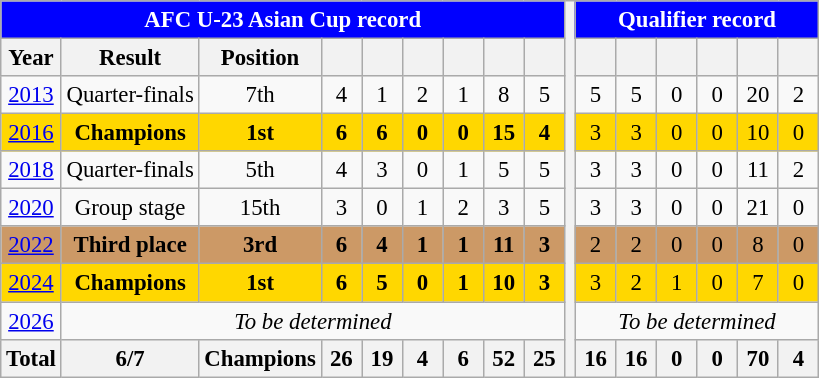<table class="wikitable" style="text-align: center;font-size:95%;">
<tr>
<th colspan="9"style=background:blue;color:white>AFC U-23 Asian Cup record</th>
<th rowspan="26"></th>
<th colspan="6"style=background:blue;color:white>Qualifier record</th>
</tr>
<tr>
<th>Year</th>
<th>Result</th>
<th>Position</th>
<th width=20></th>
<th width=20></th>
<th width=20></th>
<th width=20></th>
<th width=20></th>
<th width=20></th>
<th width=20></th>
<th width=20></th>
<th width=20></th>
<th width=20></th>
<th width=20></th>
<th width=20></th>
</tr>
<tr>
<td> <a href='#'>2013</a></td>
<td>Quarter-finals</td>
<td>7th</td>
<td>4</td>
<td>1</td>
<td>2</td>
<td>1</td>
<td>8</td>
<td>5</td>
<td>5</td>
<td>5</td>
<td>0</td>
<td>0</td>
<td>20</td>
<td>2</td>
</tr>
<tr bgcolor=gold>
<td> <a href='#'>2016</a></td>
<td><strong>Champions</strong></td>
<td><strong>1st</strong></td>
<td><strong>6</strong></td>
<td><strong>6</strong></td>
<td><strong>0</strong></td>
<td><strong>0</strong></td>
<td><strong>15</strong></td>
<td><strong>4</strong></td>
<td>3</td>
<td>3</td>
<td>0</td>
<td>0</td>
<td>10</td>
<td>0</td>
</tr>
<tr>
<td> <a href='#'>2018</a></td>
<td>Quarter-finals</td>
<td>5th</td>
<td>4</td>
<td>3</td>
<td>0</td>
<td>1</td>
<td>5</td>
<td>5</td>
<td>3</td>
<td>3</td>
<td>0</td>
<td>0</td>
<td>11</td>
<td>2</td>
</tr>
<tr>
<td> <a href='#'>2020</a></td>
<td>Group stage</td>
<td>15th</td>
<td>3</td>
<td>0</td>
<td>1</td>
<td>2</td>
<td>3</td>
<td>5</td>
<td>3</td>
<td>3</td>
<td>0</td>
<td>0</td>
<td>21</td>
<td>0</td>
</tr>
<tr bgcolor=#cc9966>
<td> <a href='#'>2022</a></td>
<td><strong>Third place</strong></td>
<td><strong>3rd</strong></td>
<td><strong>6</strong></td>
<td><strong>4</strong></td>
<td><strong>1</strong></td>
<td><strong>1</strong></td>
<td><strong>11</strong></td>
<td><strong>3</strong></td>
<td>2</td>
<td>2</td>
<td>0</td>
<td>0</td>
<td>8</td>
<td>0</td>
</tr>
<tr bgcolor=gold>
<td> <a href='#'>2024</a></td>
<td><strong>Champions</strong></td>
<td><strong>1st</strong></td>
<td><strong>6</strong></td>
<td><strong>5</strong></td>
<td><strong>0</strong></td>
<td><strong>1</strong></td>
<td><strong>10</strong></td>
<td><strong>3</strong></td>
<td>3</td>
<td>2</td>
<td>1</td>
<td>0</td>
<td>7</td>
<td>0</td>
</tr>
<tr>
<td> <a href='#'>2026</a></td>
<td colspan="8"><em>To be determined</em></td>
<td colspan="6"><em>To be determined</em></td>
</tr>
<tr>
<th>Total</th>
<th>6/7</th>
<th>Champions</th>
<th>26</th>
<th>19</th>
<th>4</th>
<th>6</th>
<th>52</th>
<th>25</th>
<th>16</th>
<th>16</th>
<th>0</th>
<th>0</th>
<th>70</th>
<th>4</th>
</tr>
</table>
